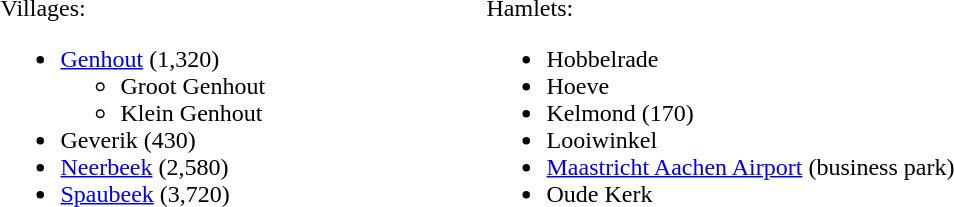<table class="vatop">
<tr>
<td style="width:20em;"><br>Villages:<ul><li><a href='#'>Genhout</a> (1,320)<ul><li>Groot Genhout</li><li>Klein Genhout</li></ul></li><li>Geverik (430)</li><li><a href='#'>Neerbeek</a> (2,580)</li><li><a href='#'>Spaubeek</a> (3,720)</li></ul></td>
<td><br>Hamlets:<ul><li>Hobbelrade</li><li>Hoeve</li><li>Kelmond (170)</li><li>Looiwinkel</li><li><a href='#'>Maastricht Aachen Airport</a> (business park)</li><li>Oude Kerk</li></ul></td>
</tr>
</table>
